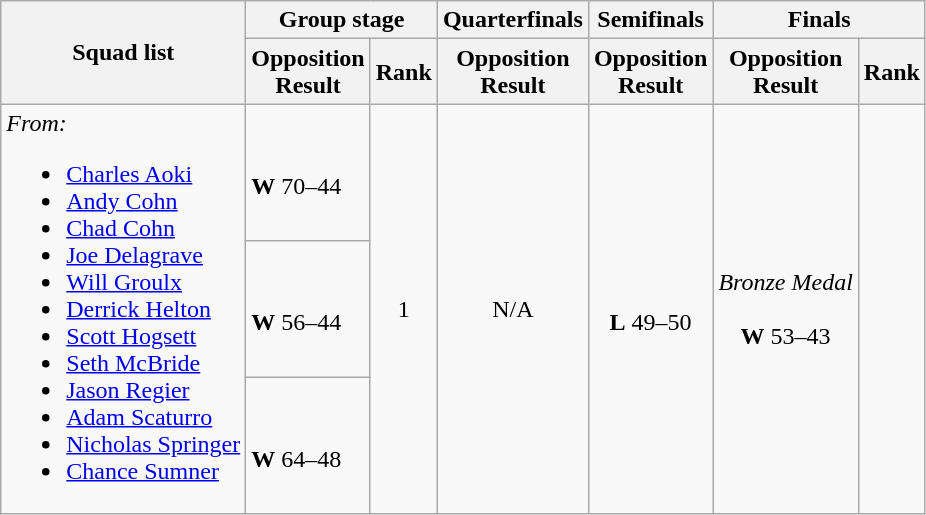<table class=wikitable>
<tr>
<th rowspan="2">Squad list</th>
<th colspan="2">Group stage</th>
<th>Quarterfinals</th>
<th>Semifinals</th>
<th colspan="2">Finals</th>
</tr>
<tr>
<th>Opposition<br>Result</th>
<th>Rank</th>
<th>Opposition<br>Result</th>
<th>Opposition<br>Result</th>
<th>Opposition<br>Result</th>
<th>Rank</th>
</tr>
<tr>
<td rowspan="3"><em>From:</em><br><ul><li><a href='#'>Charles Aoki</a></li><li><a href='#'>Andy Cohn</a></li><li><a href='#'>Chad Cohn</a></li><li><a href='#'>Joe Delagrave</a></li><li><a href='#'>Will Groulx</a></li><li><a href='#'>Derrick Helton</a></li><li><a href='#'>Scott Hogsett</a></li><li><a href='#'>Seth McBride</a></li><li><a href='#'>Jason Regier</a></li><li><a href='#'>Adam Scaturro</a></li><li><a href='#'>Nicholas Springer</a></li><li><a href='#'>Chance Sumner</a></li></ul></td>
<td align="left"><br><strong>W</strong> 70–44</td>
<td style="text-align:center;" rowspan="3">1</td>
<td style="text-align:center;" rowspan="3">N/A</td>
<td style="text-align:center;" rowspan="3"><br><strong>L</strong> 49–50</td>
<td style="text-align:center;" rowspan="3"><em>Bronze Medal</em><br><br><strong>W</strong> 53–43</td>
<td style="text-align:center;" rowspan="3"></td>
</tr>
<tr>
<td align="left"><br><strong>W</strong> 56–44</td>
</tr>
<tr>
<td align="left"><br><strong>W</strong> 64–48</td>
</tr>
</table>
